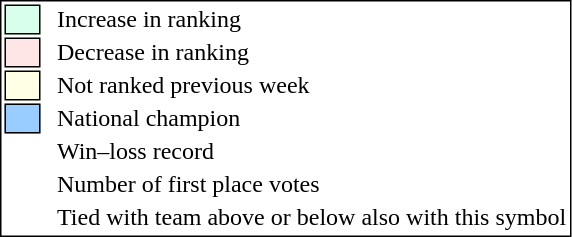<table style="border:1px solid black;">
<tr>
<td style="background:#D8FFEB; width:20px; border:1px solid black;"></td>
<td> </td>
<td>Increase in ranking</td>
</tr>
<tr>
<td style="background:#FFE6E6; width:20px; border:1px solid black;"></td>
<td> </td>
<td>Decrease in ranking</td>
</tr>
<tr>
<td style="background:#FFFFE6; width:20px; border:1px solid black;"></td>
<td> </td>
<td>Not ranked previous week</td>
</tr>
<tr>
<td style="background:#9cf; width:20px; border:1px solid black;"></td>
<td> </td>
<td>National champion</td>
</tr>
<tr>
<td></td>
<td> </td>
<td>Win–loss record</td>
</tr>
<tr>
<td></td>
<td> </td>
<td>Number of first place votes</td>
</tr>
<tr>
<td></td>
<td></td>
<td>Tied with team above or below also with this symbol</td>
</tr>
</table>
